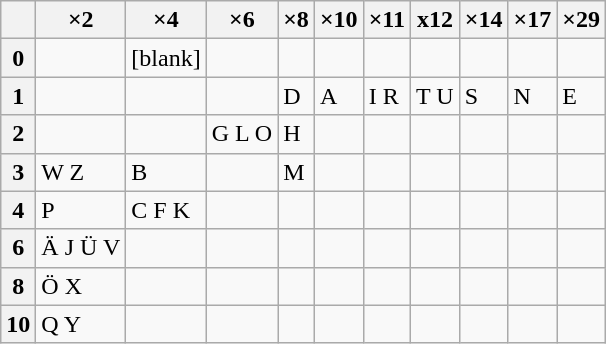<table class="wikitable floatright">
<tr>
<th></th>
<th>×2</th>
<th>×4</th>
<th>×6</th>
<th>×8</th>
<th>×10</th>
<th>×11</th>
<th>x12</th>
<th>×14</th>
<th>×17</th>
<th>×29</th>
</tr>
<tr>
<th>0</th>
<td></td>
<td>[blank]</td>
<td></td>
<td></td>
<td></td>
<td></td>
<td></td>
<td></td>
<td></td>
<td></td>
</tr>
<tr>
<th>1</th>
<td></td>
<td></td>
<td></td>
<td>D</td>
<td>A</td>
<td>I R</td>
<td>T U</td>
<td>S</td>
<td>N</td>
<td>E</td>
</tr>
<tr>
<th>2</th>
<td></td>
<td></td>
<td>G L O</td>
<td>H</td>
<td></td>
<td></td>
<td></td>
<td></td>
<td></td>
<td></td>
</tr>
<tr>
<th>3</th>
<td>W Z</td>
<td>B</td>
<td></td>
<td>M</td>
<td></td>
<td></td>
<td></td>
<td></td>
<td></td>
<td></td>
</tr>
<tr>
<th>4</th>
<td>P</td>
<td>C F K</td>
<td></td>
<td></td>
<td></td>
<td></td>
<td></td>
<td></td>
<td></td>
<td></td>
</tr>
<tr>
<th>6</th>
<td>Ä J Ü V</td>
<td></td>
<td></td>
<td></td>
<td></td>
<td></td>
<td></td>
<td></td>
<td></td>
<td></td>
</tr>
<tr>
<th>8</th>
<td>Ö X</td>
<td></td>
<td></td>
<td></td>
<td></td>
<td></td>
<td></td>
<td></td>
<td></td>
<td></td>
</tr>
<tr>
<th>10</th>
<td>Q Y</td>
<td></td>
<td></td>
<td></td>
<td></td>
<td></td>
<td></td>
<td></td>
<td></td>
<td></td>
</tr>
</table>
